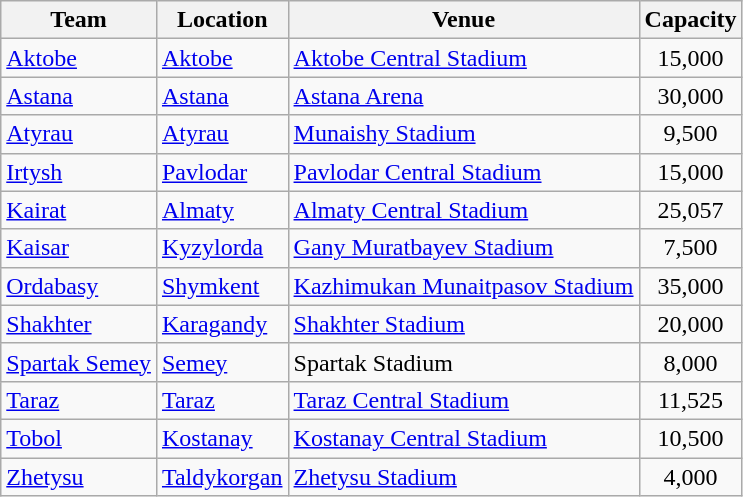<table class="wikitable sortable" border="1">
<tr>
<th>Team</th>
<th>Location</th>
<th>Venue</th>
<th>Capacity</th>
</tr>
<tr>
<td><a href='#'>Aktobe</a></td>
<td><a href='#'>Aktobe</a></td>
<td><a href='#'>Aktobe Central Stadium</a></td>
<td style="text-align:center;">15,000</td>
</tr>
<tr>
<td><a href='#'>Astana</a></td>
<td><a href='#'>Astana</a></td>
<td><a href='#'>Astana Arena</a></td>
<td style="text-align:center;">30,000</td>
</tr>
<tr>
<td><a href='#'>Atyrau</a></td>
<td><a href='#'>Atyrau</a></td>
<td><a href='#'>Munaishy Stadium</a></td>
<td style="text-align:center;">9,500</td>
</tr>
<tr>
<td><a href='#'>Irtysh</a></td>
<td><a href='#'>Pavlodar</a></td>
<td><a href='#'>Pavlodar Central Stadium</a></td>
<td style="text-align:center;">15,000</td>
</tr>
<tr>
<td><a href='#'>Kairat</a></td>
<td><a href='#'>Almaty</a></td>
<td><a href='#'>Almaty Central Stadium</a></td>
<td style="text-align:center;">25,057</td>
</tr>
<tr>
<td><a href='#'>Kaisar</a></td>
<td><a href='#'>Kyzylorda</a></td>
<td><a href='#'>Gany Muratbayev Stadium</a></td>
<td style="text-align:center;">7,500</td>
</tr>
<tr>
<td><a href='#'>Ordabasy</a></td>
<td><a href='#'>Shymkent</a></td>
<td><a href='#'>Kazhimukan Munaitpasov Stadium</a></td>
<td style="text-align:center;">35,000</td>
</tr>
<tr>
<td><a href='#'>Shakhter</a></td>
<td><a href='#'>Karagandy</a></td>
<td><a href='#'>Shakhter Stadium</a></td>
<td style="text-align:center;">20,000</td>
</tr>
<tr>
<td><a href='#'>Spartak Semey</a></td>
<td><a href='#'>Semey</a></td>
<td>Spartak Stadium</td>
<td style="text-align:center;">8,000</td>
</tr>
<tr>
<td><a href='#'>Taraz</a></td>
<td><a href='#'>Taraz</a></td>
<td><a href='#'>Taraz Central Stadium</a></td>
<td style="text-align:center;">11,525</td>
</tr>
<tr>
<td><a href='#'>Tobol</a></td>
<td><a href='#'>Kostanay</a></td>
<td><a href='#'>Kostanay Central Stadium</a></td>
<td style="text-align:center;">10,500</td>
</tr>
<tr>
<td><a href='#'>Zhetysu</a></td>
<td><a href='#'>Taldykorgan</a></td>
<td><a href='#'>Zhetysu Stadium</a></td>
<td style="text-align:center;">4,000</td>
</tr>
</table>
